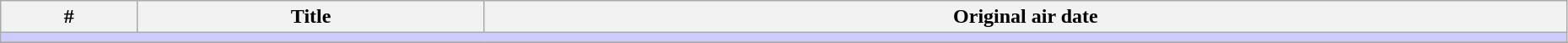<table class="wikitable" width="98%">
<tr>
<th>#</th>
<th>Title</th>
<th>Original air date</th>
</tr>
<tr>
<td colspan="5" bgcolor="#CCF"></td>
</tr>
<tr>
</tr>
</table>
